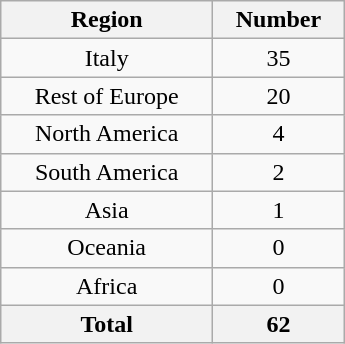<table class="wikitable sortable" style="width:230px; float:right; margin:0 1em;">
<tr>
<th scope="col">Region</th>
<th scope="col">Number</th>
</tr>
<tr>
<td style="text-align:center" scope="row">Italy</td>
<td style="text-align:center">35</td>
</tr>
<tr>
<td style="text-align:center" scope="row" data-sort-value="Europe, Rest of">Rest of Europe</td>
<td style="text-align:center">20</td>
</tr>
<tr>
<td style="text-align:center" scope="row" data-sort-value="America, North">North America</td>
<td style="text-align:center">4</td>
</tr>
<tr>
<td style="text-align:center" scope="row" data-sort-value="America, South">South America</td>
<td style="text-align:center">2</td>
</tr>
<tr>
<td style="text-align:center" scope="row">Asia</td>
<td style="text-align:center">1</td>
</tr>
<tr>
<td style="text-align:center" scope="row">Oceania</td>
<td style="text-align:center">0</td>
</tr>
<tr>
<td style="text-align:center" scope="row">Africa</td>
<td style="text-align:center">0</td>
</tr>
<tr>
<th scope="row">Total</th>
<th>62</th>
</tr>
</table>
